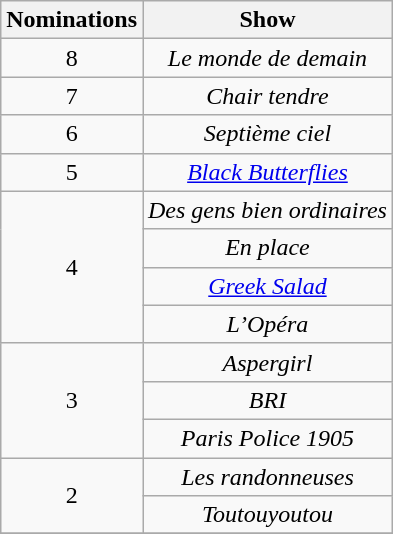<table class="wikitable sortable" style="text-align: center; max-width:29em">
<tr>
<th scope="col">Nominations</th>
<th scope="col">Show</th>
</tr>
<tr>
<td scope="row" rowspan="1">8</td>
<td><em>Le monde de demain</em></td>
</tr>
<tr>
<td scope="row" rowspan="1">7</td>
<td><em>Chair tendre</em></td>
</tr>
<tr>
<td scope="row" rowspan="1">6</td>
<td><em>Septième ciel</em></td>
</tr>
<tr>
<td scope="row" rowspan="1">5</td>
<td><em><a href='#'>Black Butterflies</a></em></td>
</tr>
<tr>
<td scope="row" rowspan="4">4</td>
<td><em>Des gens bien ordinaires</em></td>
</tr>
<tr>
<td><em>En place</em></td>
</tr>
<tr>
<td><em><a href='#'>Greek Salad</a></em></td>
</tr>
<tr>
<td><em>L’Opéra</em></td>
</tr>
<tr>
<td scope="row" rowspan="3">3</td>
<td><em>Aspergirl</em></td>
</tr>
<tr>
<td><em>BRI</em></td>
</tr>
<tr>
<td><em>Paris Police 1905</em></td>
</tr>
<tr>
<td scope="row" rowspan="2">2</td>
<td><em>Les randonneuses</em></td>
</tr>
<tr>
<td><em>Toutouyoutou</em></td>
</tr>
<tr>
</tr>
</table>
